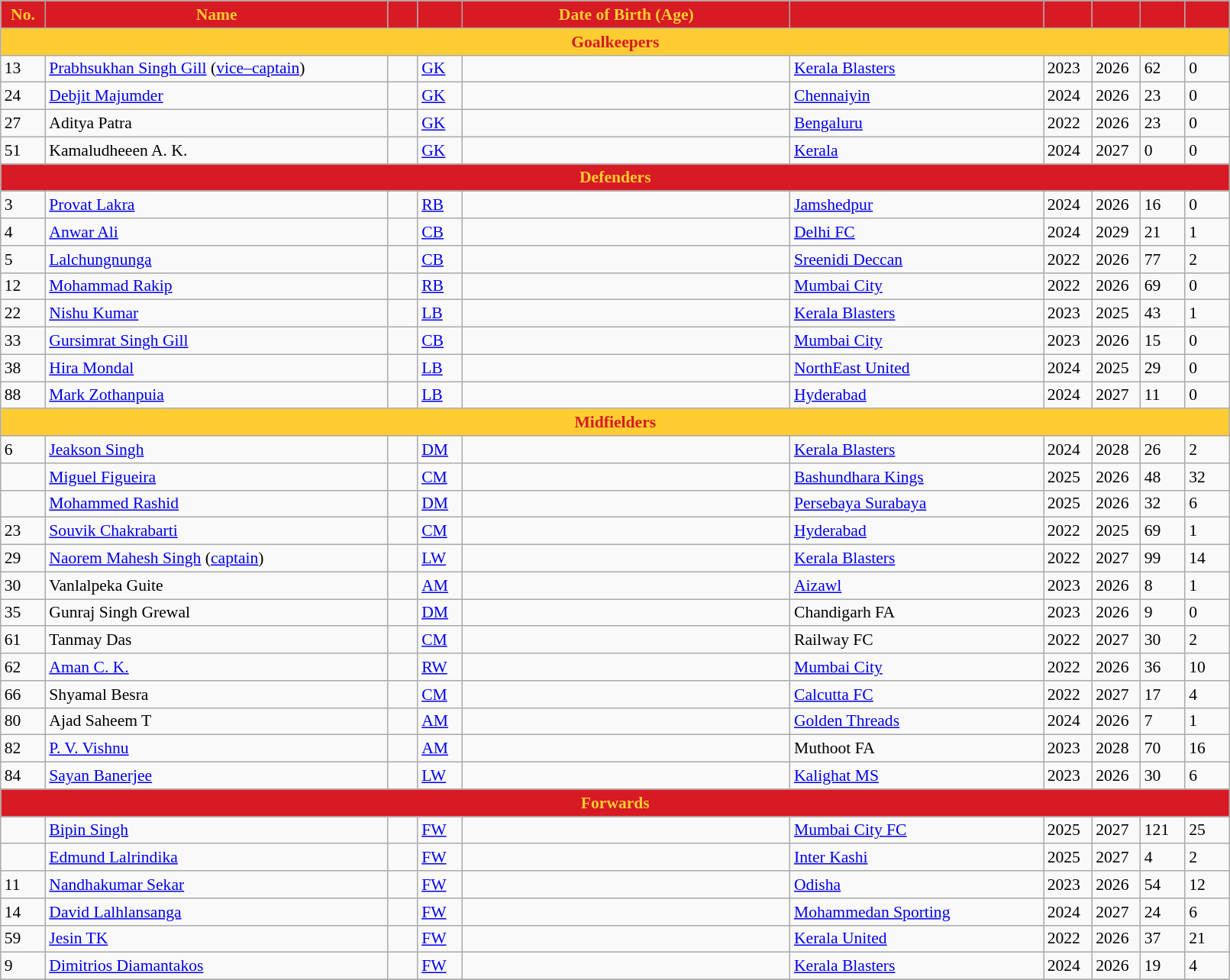<table class="wikitable" style="text-align:left; font-size:90%; width:85%;">
<tr>
<th style="background:#d71a23; color:#ffcd31; text-align:center; width:3%;">No.</th>
<th style="background:#d71a23; color:#ffcd31; text-align:center; width:23%;">Name</th>
<th style="background:#d71a23; color:#ffcd31; text-align:center; width:2%;"></th>
<th style="background:#d71a23; color:#ffcd31; text-align:center; width:3%;"></th>
<th style="background:#d71a23; color:#ffcd31; text-align:center; width:22%;">Date of Birth (Age)</th>
<th style="background:#d71a23; color:#ffcd31; text-align:center; width:17%;"></th>
<th style="background:#d71a23; color:#ffcd31; text-align:center; width:3%;"></th>
<th style="background:#d71a23; color:#ffcd31; text-align:center; width:3%;"></th>
<th style="background:#d71a23; color:#ffcd31; text-align:center; width:3%;"></th>
<th style="background:#d71a23; color:#ffcd31; text-align:center; width:3%;"></th>
</tr>
<tr>
<th colspan="10" style="background:#ffcd31; color:#d71a23; text-align:center;">Goalkeepers</th>
</tr>
<tr>
<td>13</td>
<td><a href='#'>Prabhsukhan Singh Gill</a> (<a href='#'>vice–captain</a>)</td>
<td></td>
<td><a href='#'>GK</a></td>
<td></td>
<td align="left"> <a href='#'>Kerala Blasters</a></td>
<td>2023</td>
<td>2026</td>
<td>62</td>
<td>0</td>
</tr>
<tr>
<td>24</td>
<td><a href='#'>Debjit Majumder</a></td>
<td></td>
<td><a href='#'>GK</a></td>
<td></td>
<td align="left"> <a href='#'>Chennaiyin</a></td>
<td>2024</td>
<td>2026</td>
<td>23</td>
<td>0</td>
</tr>
<tr>
<td>27</td>
<td>Aditya Patra</td>
<td></td>
<td><a href='#'>GK</a></td>
<td></td>
<td align="left"> <a href='#'>Bengaluru</a></td>
<td>2022</td>
<td>2026</td>
<td>23</td>
<td>0</td>
</tr>
<tr>
<td>51</td>
<td>Kamaludheeen A. K.</td>
<td></td>
<td><a href='#'>GK</a></td>
<td></td>
<td align="left"> <a href='#'>Kerala</a></td>
<td>2024</td>
<td>2027</td>
<td>0</td>
<td>0</td>
</tr>
<tr>
<th colspan="10" style="background:#d71a23; color:#ffcd31; text-align:center;">Defenders</th>
</tr>
<tr>
<td>3</td>
<td><a href='#'>Provat Lakra</a></td>
<td></td>
<td><a href='#'>RB</a></td>
<td></td>
<td align="left"> <a href='#'>Jamshedpur</a></td>
<td>2024</td>
<td>2026</td>
<td>16</td>
<td>0</td>
</tr>
<tr>
<td>4</td>
<td><a href='#'>Anwar Ali</a></td>
<td></td>
<td><a href='#'>CB</a></td>
<td></td>
<td align="left"> <a href='#'>Delhi FC</a></td>
<td>2024</td>
<td>2029</td>
<td>21</td>
<td>1</td>
</tr>
<tr>
<td>5</td>
<td><a href='#'>Lalchungnunga</a></td>
<td></td>
<td><a href='#'>CB</a></td>
<td></td>
<td align="left"> <a href='#'>Sreenidi Deccan</a></td>
<td>2022</td>
<td>2026</td>
<td>77</td>
<td>2</td>
</tr>
<tr>
<td>12</td>
<td><a href='#'>Mohammad Rakip</a></td>
<td></td>
<td><a href='#'>RB</a></td>
<td></td>
<td align="left"> <a href='#'>Mumbai City</a></td>
<td>2022</td>
<td>2026</td>
<td>69</td>
<td>0</td>
</tr>
<tr>
<td>22</td>
<td><a href='#'>Nishu Kumar</a></td>
<td></td>
<td><a href='#'>LB</a></td>
<td></td>
<td align="left"> <a href='#'>Kerala Blasters</a></td>
<td>2023</td>
<td>2025</td>
<td>43</td>
<td>1</td>
</tr>
<tr>
<td>33</td>
<td><a href='#'>Gursimrat Singh Gill</a></td>
<td></td>
<td><a href='#'>CB</a></td>
<td></td>
<td align="left"> <a href='#'>Mumbai City</a></td>
<td>2023</td>
<td>2026</td>
<td>15</td>
<td>0</td>
</tr>
<tr>
<td>38</td>
<td><a href='#'>Hira Mondal</a></td>
<td></td>
<td><a href='#'>LB</a></td>
<td></td>
<td align="left"> <a href='#'>NorthEast United</a></td>
<td>2024</td>
<td>2025</td>
<td>29</td>
<td>0</td>
</tr>
<tr>
<td>88</td>
<td><a href='#'>Mark Zothanpuia</a></td>
<td></td>
<td><a href='#'>LB</a></td>
<td></td>
<td align="left"> <a href='#'>Hyderabad</a></td>
<td>2024</td>
<td>2027</td>
<td>11</td>
<td>0</td>
</tr>
<tr>
<th colspan="10" style="background:#ffcd31; color:#d71a23; text-align:center;">Midfielders</th>
</tr>
<tr>
<td>6</td>
<td><a href='#'>Jeakson Singh</a></td>
<td></td>
<td><a href='#'>DM</a></td>
<td></td>
<td align="left"> <a href='#'>Kerala Blasters</a></td>
<td>2024</td>
<td>2028</td>
<td>26</td>
<td>2</td>
</tr>
<tr>
<td></td>
<td><a href='#'>Miguel Figueira</a></td>
<td></td>
<td><a href='#'>CM</a></td>
<td></td>
<td align="left"> <a href='#'>Bashundhara Kings</a></td>
<td>2025</td>
<td>2026</td>
<td>48</td>
<td>32</td>
</tr>
<tr>
<td></td>
<td><a href='#'>Mohammed Rashid</a></td>
<td></td>
<td><a href='#'>DM</a></td>
<td></td>
<td align="left"> <a href='#'>Persebaya Surabaya</a></td>
<td>2025</td>
<td>2026</td>
<td>32</td>
<td>6</td>
</tr>
<tr>
<td>23</td>
<td><a href='#'>Souvik Chakrabarti</a></td>
<td></td>
<td><a href='#'>CM</a></td>
<td></td>
<td align="left"> <a href='#'>Hyderabad</a></td>
<td>2022</td>
<td>2025</td>
<td>69</td>
<td>1</td>
</tr>
<tr>
<td>29</td>
<td><a href='#'>Naorem Mahesh Singh</a> (<a href='#'>captain</a>)</td>
<td></td>
<td><a href='#'>LW</a></td>
<td></td>
<td align="left"> <a href='#'>Kerala Blasters</a></td>
<td>2022</td>
<td>2027</td>
<td>99</td>
<td>14</td>
</tr>
<tr>
<td>30</td>
<td>Vanlalpeka Guite</td>
<td></td>
<td><a href='#'>AM</a></td>
<td></td>
<td align="left"> <a href='#'>Aizawl</a></td>
<td>2023</td>
<td>2026</td>
<td>8</td>
<td>1</td>
</tr>
<tr>
<td>35</td>
<td>Gunraj Singh Grewal</td>
<td></td>
<td><a href='#'>DM</a></td>
<td></td>
<td align="left"> Chandigarh FA</td>
<td>2023</td>
<td>2026</td>
<td>9</td>
<td>0</td>
</tr>
<tr>
<td>61</td>
<td>Tanmay Das</td>
<td></td>
<td><a href='#'>CM</a></td>
<td></td>
<td align="left"> Railway FC</td>
<td>2022</td>
<td>2027</td>
<td>30</td>
<td>2</td>
</tr>
<tr>
<td>62</td>
<td><a href='#'>Aman C. K.</a></td>
<td></td>
<td><a href='#'>RW</a></td>
<td></td>
<td align="left"> <a href='#'>Mumbai City</a></td>
<td>2022</td>
<td>2026</td>
<td>36</td>
<td>10</td>
</tr>
<tr>
<td>66</td>
<td>Shyamal Besra</td>
<td></td>
<td><a href='#'>CM</a></td>
<td></td>
<td align="left"> <a href='#'>Calcutta FC</a></td>
<td>2022</td>
<td>2027</td>
<td>17</td>
<td>4</td>
</tr>
<tr>
<td>80</td>
<td>Ajad Saheem T</td>
<td></td>
<td><a href='#'>AM</a></td>
<td></td>
<td align="left"> <a href='#'>Golden Threads</a></td>
<td>2024</td>
<td>2026</td>
<td>7</td>
<td>1</td>
</tr>
<tr>
<td>82</td>
<td><a href='#'>P. V. Vishnu</a></td>
<td></td>
<td><a href='#'>AM</a></td>
<td></td>
<td align="left"> Muthoot FA</td>
<td>2023</td>
<td>2028</td>
<td>70</td>
<td>16</td>
</tr>
<tr>
<td>84</td>
<td><a href='#'>Sayan Banerjee</a></td>
<td></td>
<td><a href='#'>LW</a></td>
<td></td>
<td align="left"> <a href='#'>Kalighat MS</a></td>
<td>2023</td>
<td>2026</td>
<td>30</td>
<td>6</td>
</tr>
<tr>
<th colspan="10" style="background:#d71a23; color:#ffcd31; text-align:center;">Forwards</th>
</tr>
<tr>
<td></td>
<td><a href='#'>Bipin Singh</a></td>
<td></td>
<td><a href='#'>FW</a></td>
<td></td>
<td align="left"> <a href='#'>Mumbai City FC</a></td>
<td>2025</td>
<td>2027</td>
<td>121</td>
<td>25</td>
</tr>
<tr>
<td></td>
<td><a href='#'>Edmund Lalrindika</a></td>
<td></td>
<td><a href='#'>FW</a></td>
<td></td>
<td align="left"> <a href='#'>Inter Kashi</a></td>
<td>2025</td>
<td>2027</td>
<td>4</td>
<td>2</td>
</tr>
<tr>
<td>11</td>
<td><a href='#'>Nandhakumar Sekar</a></td>
<td></td>
<td><a href='#'>FW</a></td>
<td></td>
<td align="left"> <a href='#'>Odisha</a></td>
<td>2023</td>
<td>2026</td>
<td>54</td>
<td>12</td>
</tr>
<tr>
<td>14</td>
<td><a href='#'>David Lalhlansanga</a></td>
<td></td>
<td><a href='#'>FW</a></td>
<td></td>
<td align="left"> <a href='#'>Mohammedan Sporting</a></td>
<td>2024</td>
<td>2027</td>
<td>24</td>
<td>6</td>
</tr>
<tr>
<td>59</td>
<td><a href='#'>Jesin TK</a></td>
<td></td>
<td><a href='#'>FW</a></td>
<td></td>
<td align="left"> <a href='#'>Kerala United</a></td>
<td>2022</td>
<td>2026</td>
<td>37</td>
<td>21</td>
</tr>
<tr>
<td>9</td>
<td><a href='#'>Dimitrios Diamantakos</a></td>
<td></td>
<td><a href='#'>FW</a></td>
<td></td>
<td align="left"> <a href='#'>Kerala Blasters</a></td>
<td>2024</td>
<td>2026</td>
<td>19</td>
<td>4</td>
</tr>
<tr>
</tr>
</table>
